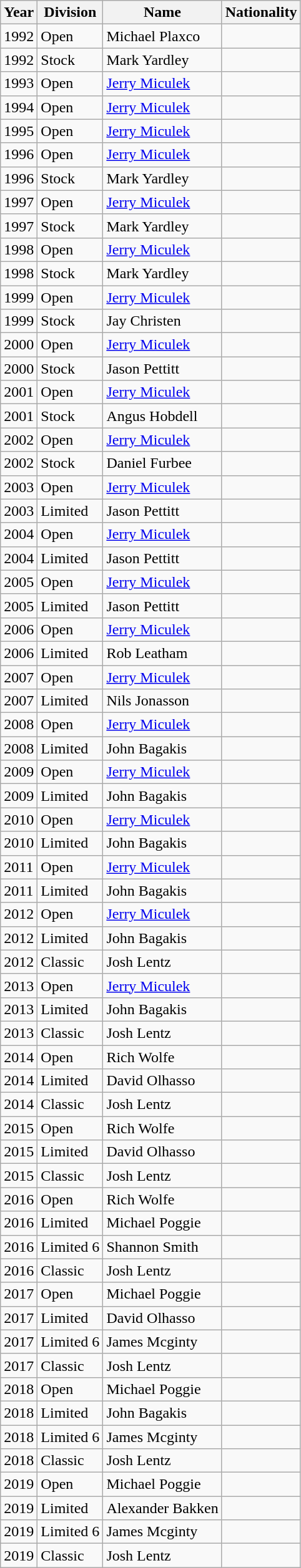<table class="wikitable sortable" style="text-align: left;">
<tr>
<th>Year</th>
<th>Division</th>
<th>Name</th>
<th>Nationality</th>
</tr>
<tr>
<td>1992</td>
<td>Open</td>
<td>Michael Plaxco</td>
<td></td>
</tr>
<tr>
<td>1992</td>
<td>Stock</td>
<td>Mark Yardley</td>
<td></td>
</tr>
<tr>
<td>1993</td>
<td>Open</td>
<td><a href='#'>Jerry Miculek</a></td>
<td></td>
</tr>
<tr>
<td>1994</td>
<td>Open</td>
<td><a href='#'>Jerry Miculek</a></td>
<td></td>
</tr>
<tr>
<td>1995</td>
<td>Open</td>
<td><a href='#'>Jerry Miculek</a></td>
<td></td>
</tr>
<tr>
<td>1996</td>
<td>Open</td>
<td><a href='#'>Jerry Miculek</a></td>
<td></td>
</tr>
<tr>
<td>1996</td>
<td>Stock</td>
<td>Mark Yardley</td>
<td></td>
</tr>
<tr>
<td>1997</td>
<td>Open</td>
<td><a href='#'>Jerry Miculek</a></td>
<td></td>
</tr>
<tr>
<td>1997</td>
<td>Stock</td>
<td>Mark Yardley</td>
<td></td>
</tr>
<tr>
<td>1998</td>
<td>Open</td>
<td><a href='#'>Jerry Miculek</a></td>
<td></td>
</tr>
<tr>
<td>1998</td>
<td>Stock</td>
<td>Mark Yardley</td>
<td></td>
</tr>
<tr>
<td>1999</td>
<td>Open</td>
<td><a href='#'>Jerry Miculek</a></td>
<td></td>
</tr>
<tr>
<td>1999</td>
<td>Stock</td>
<td>Jay Christen</td>
<td></td>
</tr>
<tr>
<td>2000</td>
<td>Open</td>
<td><a href='#'>Jerry Miculek</a></td>
<td></td>
</tr>
<tr>
<td>2000</td>
<td>Stock</td>
<td>Jason Pettitt</td>
<td></td>
</tr>
<tr>
<td>2001</td>
<td>Open</td>
<td><a href='#'>Jerry Miculek</a></td>
<td></td>
</tr>
<tr>
<td>2001</td>
<td>Stock</td>
<td>Angus Hobdell</td>
<td></td>
</tr>
<tr>
<td>2002</td>
<td>Open</td>
<td><a href='#'>Jerry Miculek</a></td>
<td></td>
</tr>
<tr>
<td>2002</td>
<td>Stock</td>
<td>Daniel Furbee</td>
<td></td>
</tr>
<tr>
<td>2003</td>
<td>Open</td>
<td><a href='#'>Jerry Miculek</a></td>
<td></td>
</tr>
<tr>
<td>2003</td>
<td>Limited</td>
<td>Jason Pettitt</td>
<td></td>
</tr>
<tr>
<td>2004</td>
<td>Open</td>
<td><a href='#'>Jerry Miculek</a></td>
<td></td>
</tr>
<tr>
<td>2004</td>
<td>Limited</td>
<td>Jason Pettitt</td>
<td></td>
</tr>
<tr>
<td>2005</td>
<td>Open</td>
<td><a href='#'>Jerry Miculek</a></td>
<td></td>
</tr>
<tr>
<td>2005</td>
<td>Limited</td>
<td>Jason Pettitt</td>
<td></td>
</tr>
<tr>
<td>2006</td>
<td>Open</td>
<td><a href='#'>Jerry Miculek</a></td>
<td></td>
</tr>
<tr>
<td>2006</td>
<td>Limited</td>
<td>Rob Leatham</td>
<td></td>
</tr>
<tr>
<td>2007</td>
<td>Open</td>
<td><a href='#'>Jerry Miculek</a></td>
<td></td>
</tr>
<tr>
<td>2007</td>
<td>Limited</td>
<td>Nils Jonasson</td>
<td></td>
</tr>
<tr>
<td>2008</td>
<td>Open</td>
<td><a href='#'>Jerry Miculek</a></td>
<td></td>
</tr>
<tr>
<td>2008</td>
<td>Limited</td>
<td>John Bagakis</td>
<td></td>
</tr>
<tr>
<td>2009</td>
<td>Open</td>
<td><a href='#'>Jerry Miculek</a></td>
<td></td>
</tr>
<tr>
<td>2009</td>
<td>Limited</td>
<td>John Bagakis</td>
<td></td>
</tr>
<tr>
<td>2010</td>
<td>Open</td>
<td><a href='#'>Jerry Miculek</a></td>
<td></td>
</tr>
<tr>
<td>2010</td>
<td>Limited</td>
<td>John Bagakis</td>
<td></td>
</tr>
<tr>
<td>2011</td>
<td>Open</td>
<td><a href='#'>Jerry Miculek</a></td>
<td></td>
</tr>
<tr>
<td>2011</td>
<td>Limited</td>
<td>John Bagakis</td>
<td></td>
</tr>
<tr>
<td>2012</td>
<td>Open</td>
<td><a href='#'>Jerry Miculek</a></td>
<td></td>
</tr>
<tr>
<td>2012</td>
<td>Limited</td>
<td>John Bagakis</td>
<td></td>
</tr>
<tr>
<td>2012</td>
<td>Classic</td>
<td>Josh Lentz</td>
<td></td>
</tr>
<tr>
<td>2013</td>
<td>Open</td>
<td><a href='#'>Jerry Miculek</a></td>
<td></td>
</tr>
<tr>
<td>2013</td>
<td>Limited</td>
<td>John Bagakis</td>
<td></td>
</tr>
<tr>
<td>2013</td>
<td>Classic</td>
<td>Josh Lentz</td>
<td></td>
</tr>
<tr>
<td>2014</td>
<td>Open</td>
<td>Rich Wolfe</td>
<td></td>
</tr>
<tr>
<td>2014</td>
<td>Limited</td>
<td>David Olhasso</td>
<td></td>
</tr>
<tr>
<td>2014</td>
<td>Classic</td>
<td>Josh Lentz</td>
<td></td>
</tr>
<tr>
<td>2015</td>
<td>Open</td>
<td>Rich Wolfe</td>
<td></td>
</tr>
<tr>
<td>2015</td>
<td>Limited</td>
<td>David Olhasso</td>
<td></td>
</tr>
<tr>
<td>2015</td>
<td>Classic</td>
<td>Josh Lentz</td>
<td></td>
</tr>
<tr>
<td>2016</td>
<td>Open</td>
<td>Rich Wolfe</td>
<td></td>
</tr>
<tr>
<td>2016</td>
<td>Limited</td>
<td>Michael Poggie</td>
<td></td>
</tr>
<tr>
<td>2016</td>
<td>Limited 6</td>
<td>Shannon Smith</td>
<td></td>
</tr>
<tr>
<td>2016</td>
<td>Classic</td>
<td>Josh Lentz</td>
<td></td>
</tr>
<tr>
<td>2017</td>
<td>Open</td>
<td>Michael Poggie</td>
<td></td>
</tr>
<tr>
<td>2017</td>
<td>Limited</td>
<td>David Olhasso</td>
<td></td>
</tr>
<tr>
<td>2017</td>
<td>Limited 6</td>
<td>James Mcginty</td>
<td></td>
</tr>
<tr>
<td>2017</td>
<td>Classic</td>
<td>Josh Lentz</td>
<td></td>
</tr>
<tr>
<td>2018</td>
<td>Open</td>
<td>Michael Poggie</td>
<td></td>
</tr>
<tr>
<td>2018</td>
<td>Limited</td>
<td>John Bagakis</td>
<td></td>
</tr>
<tr>
<td>2018</td>
<td>Limited 6</td>
<td>James Mcginty</td>
<td></td>
</tr>
<tr>
<td>2018</td>
<td>Classic</td>
<td>Josh Lentz</td>
<td></td>
</tr>
<tr>
<td>2019</td>
<td>Open</td>
<td>Michael Poggie</td>
<td></td>
</tr>
<tr>
<td>2019</td>
<td>Limited</td>
<td>Alexander Bakken</td>
<td></td>
</tr>
<tr>
<td>2019</td>
<td>Limited 6</td>
<td>James Mcginty</td>
<td></td>
</tr>
<tr>
<td>2019</td>
<td>Classic</td>
<td>Josh Lentz</td>
<td></td>
</tr>
</table>
